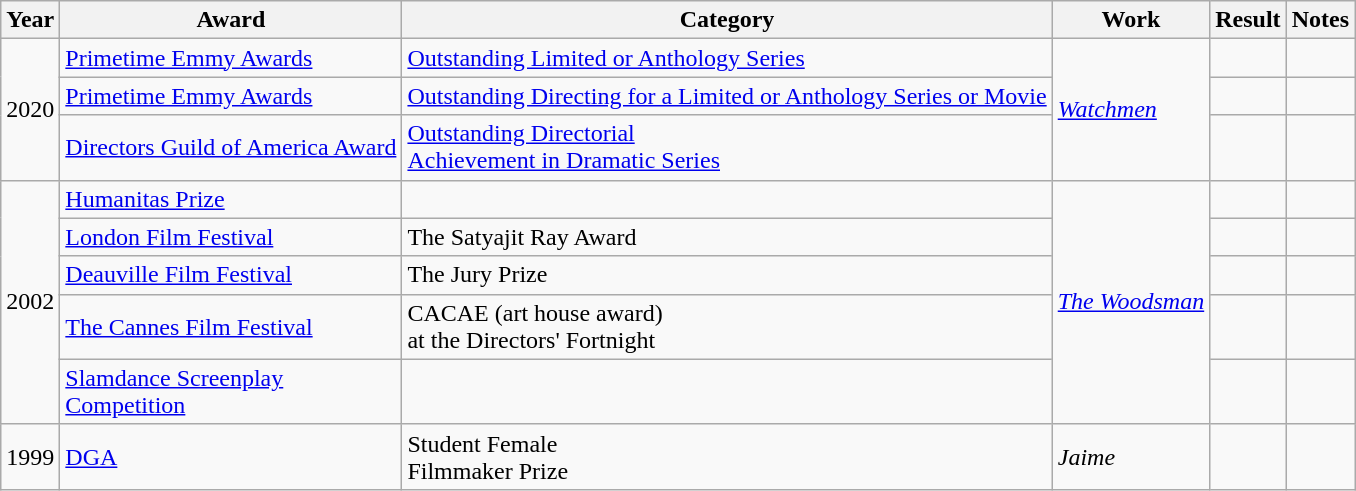<table class="wikitable">
<tr>
<th>Year</th>
<th>Award</th>
<th>Category</th>
<th>Work</th>
<th>Result</th>
<th>Notes</th>
</tr>
<tr>
<td rowspan="3">2020</td>
<td><a href='#'>Primetime Emmy Awards</a></td>
<td><a href='#'>Outstanding Limited or Anthology Series</a></td>
<td rowspan="3"><em><a href='#'>Watchmen</a></em></td>
<td></td>
<td></td>
</tr>
<tr>
<td><a href='#'>Primetime Emmy Awards</a></td>
<td><a href='#'>Outstanding Directing for a Limited or Anthology Series or Movie</a></td>
<td></td>
<td></td>
</tr>
<tr>
<td><a href='#'>Directors Guild of America Award</a></td>
<td><a href='#'>Outstanding Directorial</a><br><a href='#'>Achievement in Dramatic Series</a></td>
<td></td>
<td></td>
</tr>
<tr>
<td rowspan="5">2002</td>
<td><a href='#'>Humanitas Prize</a></td>
<td></td>
<td rowspan="5"><em><a href='#'>The Woodsman</a></em></td>
<td></td>
<td></td>
</tr>
<tr>
<td><a href='#'>London Film Festival</a></td>
<td>The Satyajit Ray Award</td>
<td></td>
<td></td>
</tr>
<tr>
<td><a href='#'>Deauville Film Festival</a></td>
<td>The Jury Prize</td>
<td></td>
<td></td>
</tr>
<tr>
<td><a href='#'>The Cannes Film Festival</a></td>
<td>CACAE (art house award)<br>at the Directors' Fortnight</td>
<td></td>
<td></td>
</tr>
<tr>
<td><a href='#'>Slamdance Screenplay</a><br><a href='#'>Competition</a></td>
<td></td>
<td></td>
<td></td>
</tr>
<tr>
<td>1999</td>
<td><a href='#'>DGA</a></td>
<td>Student Female<br>Filmmaker Prize</td>
<td><em>Jaime</em></td>
<td></td>
<td></td>
</tr>
</table>
